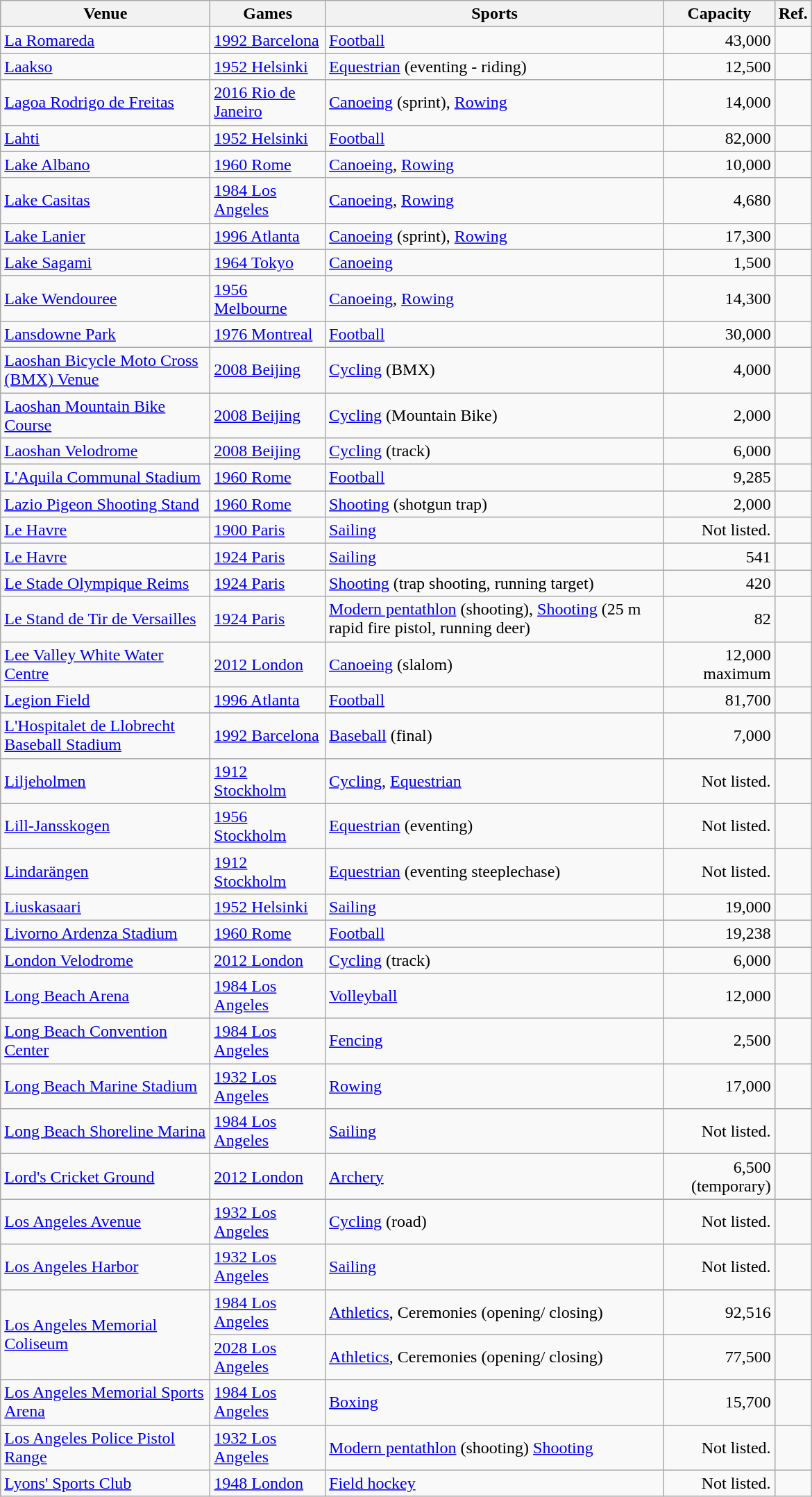<table class="wikitable sortable" width=780px>
<tr>
<th>Venue</th>
<th>Games</th>
<th>Sports</th>
<th>Capacity</th>
<th>Ref.</th>
</tr>
<tr>
<td><a href='#'>La Romareda</a></td>
<td><a href='#'>1992 Barcelona</a></td>
<td><a href='#'>Football</a></td>
<td align="right">43,000</td>
<td align=center></td>
</tr>
<tr>
<td><a href='#'>Laakso</a></td>
<td><a href='#'>1952 Helsinki</a></td>
<td><a href='#'>Equestrian</a> (eventing - riding)</td>
<td align="right">12,500</td>
<td align=center></td>
</tr>
<tr>
<td><a href='#'>Lagoa Rodrigo de Freitas</a></td>
<td><a href='#'>2016 Rio de Janeiro</a></td>
<td><a href='#'>Canoeing</a> (sprint), <a href='#'>Rowing</a></td>
<td align="right">14,000</td>
<td align="center"></td>
</tr>
<tr>
<td><a href='#'>Lahti</a></td>
<td><a href='#'>1952 Helsinki</a></td>
<td><a href='#'>Football</a></td>
<td align="right">82,000</td>
<td align=center></td>
</tr>
<tr>
<td><a href='#'>Lake Albano</a></td>
<td><a href='#'>1960 Rome</a></td>
<td><a href='#'>Canoeing</a>, <a href='#'>Rowing</a></td>
<td align="right">10,000</td>
<td align=center></td>
</tr>
<tr>
<td><a href='#'>Lake Casitas</a></td>
<td><a href='#'>1984 Los Angeles</a></td>
<td><a href='#'>Canoeing</a>, <a href='#'>Rowing</a></td>
<td align="right">4,680</td>
<td align=center></td>
</tr>
<tr>
<td><a href='#'>Lake Lanier</a></td>
<td><a href='#'>1996 Atlanta</a></td>
<td><a href='#'>Canoeing</a> (sprint), <a href='#'>Rowing</a></td>
<td align="right">17,300</td>
<td align=center></td>
</tr>
<tr>
<td><a href='#'>Lake Sagami</a></td>
<td><a href='#'>1964 Tokyo</a></td>
<td><a href='#'>Canoeing</a></td>
<td align="right">1,500</td>
<td align=center></td>
</tr>
<tr>
<td><a href='#'>Lake Wendouree</a></td>
<td><a href='#'>1956 Melbourne</a></td>
<td><a href='#'>Canoeing</a>, <a href='#'>Rowing</a></td>
<td align="right">14,300</td>
<td align=center></td>
</tr>
<tr>
<td><a href='#'>Lansdowne Park</a></td>
<td><a href='#'>1976 Montreal</a></td>
<td><a href='#'>Football</a></td>
<td align="right">30,000</td>
<td align=center></td>
</tr>
<tr>
<td><a href='#'>Laoshan Bicycle Moto Cross (BMX) Venue</a></td>
<td><a href='#'>2008 Beijing</a></td>
<td><a href='#'>Cycling</a> (BMX)</td>
<td align="right">4,000</td>
<td align=center></td>
</tr>
<tr>
<td><a href='#'>Laoshan Mountain Bike Course</a></td>
<td><a href='#'>2008 Beijing</a></td>
<td><a href='#'>Cycling</a> (Mountain Bike)</td>
<td align="right">2,000</td>
<td align=center></td>
</tr>
<tr>
<td><a href='#'>Laoshan Velodrome</a></td>
<td><a href='#'>2008 Beijing</a></td>
<td><a href='#'>Cycling</a> (track)</td>
<td align="right">6,000</td>
<td align=center></td>
</tr>
<tr>
<td><a href='#'>L'Aquila Communal Stadium</a></td>
<td><a href='#'>1960 Rome</a></td>
<td><a href='#'>Football</a></td>
<td align="right">9,285</td>
<td align=center></td>
</tr>
<tr>
<td><a href='#'>Lazio Pigeon Shooting Stand</a></td>
<td><a href='#'>1960 Rome</a></td>
<td><a href='#'>Shooting</a> (shotgun trap)</td>
<td align="right">2,000</td>
<td align=center></td>
</tr>
<tr>
<td><a href='#'>Le Havre</a></td>
<td><a href='#'>1900 Paris</a></td>
<td><a href='#'>Sailing</a></td>
<td align=right>Not listed.</td>
<td align=center></td>
</tr>
<tr>
<td><a href='#'>Le Havre</a></td>
<td><a href='#'>1924 Paris</a></td>
<td><a href='#'>Sailing</a></td>
<td align="right">541</td>
<td align=center></td>
</tr>
<tr>
<td><a href='#'>Le Stade Olympique Reims</a></td>
<td><a href='#'>1924 Paris</a></td>
<td><a href='#'>Shooting</a> (trap shooting, running target)</td>
<td align="right">420</td>
<td align=center></td>
</tr>
<tr>
<td><a href='#'>Le Stand de Tir de Versailles</a></td>
<td><a href='#'>1924 Paris</a></td>
<td><a href='#'>Modern pentathlon</a> (shooting), <a href='#'>Shooting</a> (25 m rapid fire pistol, running deer)</td>
<td align="right">82</td>
<td align=center></td>
</tr>
<tr>
<td><a href='#'>Lee Valley White Water Centre</a></td>
<td><a href='#'>2012 London</a></td>
<td><a href='#'>Canoeing</a> (slalom)</td>
<td align="right">12,000 maximum</td>
<td align=center></td>
</tr>
<tr>
<td><a href='#'>Legion Field</a></td>
<td><a href='#'>1996 Atlanta</a></td>
<td><a href='#'>Football</a></td>
<td align="right">81,700</td>
<td align=center></td>
</tr>
<tr>
<td><a href='#'>L'Hospitalet de Llobrecht Baseball Stadium</a></td>
<td><a href='#'>1992 Barcelona</a></td>
<td><a href='#'>Baseball</a> (final)</td>
<td align="right">7,000</td>
<td align=center></td>
</tr>
<tr>
<td><a href='#'>Liljeholmen</a></td>
<td><a href='#'>1912 Stockholm</a></td>
<td><a href='#'>Cycling</a>, <a href='#'>Equestrian</a></td>
<td align="right">Not listed.</td>
<td align=center></td>
</tr>
<tr>
<td><a href='#'>Lill-Jansskogen</a></td>
<td><a href='#'>1956 Stockholm</a></td>
<td><a href='#'>Equestrian</a> (eventing)</td>
<td align="right">Not listed.</td>
<td align=center></td>
</tr>
<tr>
<td><a href='#'>Lindarängen</a></td>
<td><a href='#'>1912 Stockholm</a></td>
<td><a href='#'>Equestrian</a> (eventing steeplechase)</td>
<td align="right">Not listed.</td>
<td align=center></td>
</tr>
<tr>
<td><a href='#'>Liuskasaari</a></td>
<td><a href='#'>1952 Helsinki</a></td>
<td><a href='#'>Sailing</a></td>
<td align="right">19,000</td>
<td align=center></td>
</tr>
<tr>
<td><a href='#'>Livorno Ardenza Stadium</a></td>
<td><a href='#'>1960 Rome</a></td>
<td><a href='#'>Football</a></td>
<td align="right">19,238</td>
<td align=center></td>
</tr>
<tr>
<td><a href='#'>London Velodrome</a></td>
<td><a href='#'>2012 London</a></td>
<td><a href='#'>Cycling</a> (track)</td>
<td align="right">6,000</td>
<td align=center></td>
</tr>
<tr>
<td><a href='#'>Long Beach Arena</a></td>
<td><a href='#'>1984 Los Angeles</a></td>
<td><a href='#'>Volleyball</a></td>
<td align="right">12,000</td>
<td align=center></td>
</tr>
<tr>
<td><a href='#'>Long Beach Convention Center</a></td>
<td><a href='#'>1984 Los Angeles</a></td>
<td><a href='#'>Fencing</a></td>
<td align="right">2,500</td>
<td align=center></td>
</tr>
<tr>
<td><a href='#'>Long Beach Marine Stadium</a></td>
<td><a href='#'>1932 Los Angeles</a></td>
<td><a href='#'>Rowing</a></td>
<td align="right">17,000</td>
<td align=center></td>
</tr>
<tr>
<td><a href='#'>Long Beach Shoreline Marina</a></td>
<td><a href='#'>1984 Los Angeles</a></td>
<td><a href='#'>Sailing</a></td>
<td align="right">Not listed.</td>
<td align=center></td>
</tr>
<tr>
<td><a href='#'>Lord's Cricket Ground</a></td>
<td><a href='#'>2012 London</a></td>
<td><a href='#'>Archery</a></td>
<td align="right">6,500 (temporary)</td>
<td align=center></td>
</tr>
<tr>
<td><a href='#'>Los Angeles Avenue</a></td>
<td><a href='#'>1932 Los Angeles</a></td>
<td><a href='#'>Cycling</a> (road)</td>
<td align="right">Not listed.</td>
<td align=center></td>
</tr>
<tr>
<td><a href='#'>Los Angeles Harbor</a></td>
<td><a href='#'>1932 Los Angeles</a></td>
<td><a href='#'>Sailing</a></td>
<td align="right">Not listed.</td>
<td align=center></td>
</tr>
<tr>
<td rowspan="2"><a href='#'>Los Angeles Memorial Coliseum</a></td>
<td><a href='#'>1984 Los Angeles</a></td>
<td><a href='#'>Athletics</a>, Ceremonies (opening/ closing)</td>
<td align="right">92,516</td>
<td align=center></td>
</tr>
<tr>
<td><a href='#'>2028 Los Angeles</a></td>
<td><a href='#'>Athletics</a>, Ceremonies (opening/ closing)</td>
<td align="right">77,500</td>
</tr>
<tr>
<td><a href='#'>Los Angeles Memorial Sports Arena</a></td>
<td><a href='#'>1984 Los Angeles</a></td>
<td><a href='#'>Boxing</a></td>
<td align="right">15,700</td>
<td align=center></td>
</tr>
<tr>
<td><a href='#'>Los Angeles Police Pistol Range</a></td>
<td><a href='#'>1932 Los Angeles</a></td>
<td><a href='#'>Modern pentathlon</a> (shooting) <a href='#'>Shooting</a></td>
<td align="right">Not listed.</td>
<td align=center></td>
</tr>
<tr>
<td><a href='#'>Lyons' Sports Club</a></td>
<td><a href='#'>1948 London</a></td>
<td><a href='#'>Field hockey</a></td>
<td align="right">Not listed.</td>
<td align=center></td>
</tr>
</table>
